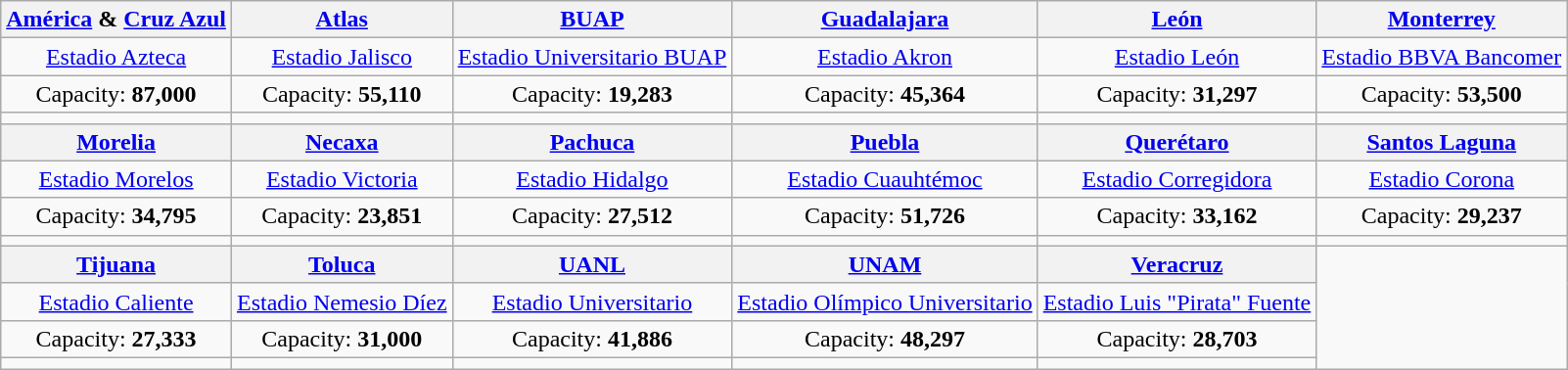<table class="wikitable" style="text-align:center">
<tr>
<th><a href='#'>América</a> & <a href='#'>Cruz Azul</a></th>
<th><a href='#'>Atlas</a></th>
<th><a href='#'>BUAP</a></th>
<th><a href='#'>Guadalajara</a></th>
<th><a href='#'>León</a></th>
<th><a href='#'>Monterrey</a></th>
</tr>
<tr>
<td><a href='#'>Estadio Azteca</a></td>
<td><a href='#'>Estadio Jalisco</a></td>
<td><a href='#'>Estadio Universitario BUAP</a></td>
<td><a href='#'>Estadio Akron</a></td>
<td><a href='#'>Estadio León</a></td>
<td><a href='#'>Estadio BBVA Bancomer</a></td>
</tr>
<tr>
<td>Capacity: <strong>87,000</strong></td>
<td>Capacity: <strong>55,110</strong></td>
<td>Capacity: <strong>19,283</strong></td>
<td>Capacity: <strong>45,364</strong></td>
<td>Capacity: <strong>31,297</strong></td>
<td>Capacity: <strong>53,500</strong></td>
</tr>
<tr>
<td></td>
<td></td>
<td></td>
<td></td>
<td></td>
<td></td>
</tr>
<tr>
<th><a href='#'>Morelia</a></th>
<th><a href='#'>Necaxa</a></th>
<th><a href='#'>Pachuca</a></th>
<th><a href='#'>Puebla</a></th>
<th><a href='#'>Querétaro</a></th>
<th><a href='#'>Santos Laguna</a></th>
</tr>
<tr>
<td><a href='#'>Estadio Morelos</a></td>
<td><a href='#'>Estadio Victoria</a></td>
<td><a href='#'>Estadio Hidalgo</a></td>
<td><a href='#'>Estadio Cuauhtémoc</a></td>
<td><a href='#'>Estadio Corregidora</a></td>
<td><a href='#'>Estadio Corona</a></td>
</tr>
<tr>
<td>Capacity: <strong>34,795</strong></td>
<td>Capacity: <strong>23,851</strong></td>
<td>Capacity: <strong>27,512</strong></td>
<td>Capacity: <strong>51,726</strong></td>
<td>Capacity: <strong>33,162</strong></td>
<td>Capacity: <strong>29,237</strong></td>
</tr>
<tr>
<td></td>
<td></td>
<td></td>
<td></td>
<td></td>
<td></td>
</tr>
<tr>
<th><a href='#'>Tijuana</a></th>
<th><a href='#'>Toluca</a></th>
<th><a href='#'>UANL</a></th>
<th><a href='#'>UNAM</a></th>
<th><a href='#'>Veracruz</a></th>
</tr>
<tr>
<td><a href='#'>Estadio Caliente</a></td>
<td><a href='#'>Estadio Nemesio Díez</a></td>
<td><a href='#'>Estadio Universitario</a></td>
<td><a href='#'>Estadio Olímpico Universitario</a></td>
<td><a href='#'>Estadio Luis "Pirata" Fuente</a></td>
</tr>
<tr>
<td>Capacity: <strong>27,333</strong></td>
<td>Capacity: <strong>31,000</strong></td>
<td>Capacity: <strong>41,886</strong></td>
<td>Capacity: <strong>48,297</strong></td>
<td>Capacity: <strong>28,703</strong></td>
</tr>
<tr>
<td></td>
<td></td>
<td></td>
<td></td>
<td></td>
</tr>
</table>
